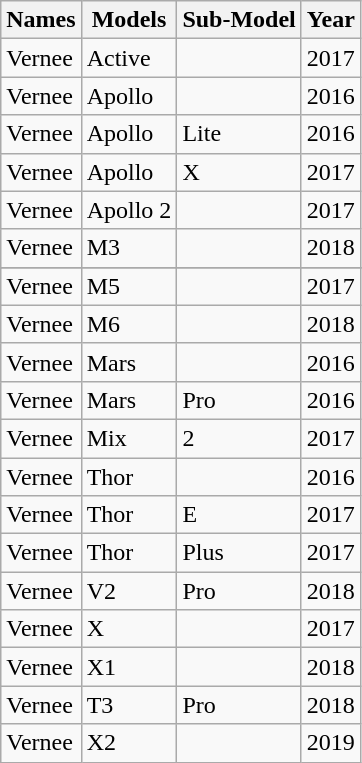<table class="wikitable sortable">
<tr>
<th>Names</th>
<th>Models</th>
<th>Sub-Model</th>
<th>Year</th>
</tr>
<tr>
<td>Vernee</td>
<td>Active</td>
<td></td>
<td>2017</td>
</tr>
<tr>
<td>Vernee</td>
<td>Apollo</td>
<td></td>
<td>2016</td>
</tr>
<tr>
<td>Vernee</td>
<td>Apollo</td>
<td>Lite</td>
<td>2016</td>
</tr>
<tr>
<td>Vernee</td>
<td>Apollo</td>
<td>X</td>
<td>2017</td>
</tr>
<tr>
<td>Vernee</td>
<td>Apollo 2</td>
<td></td>
<td>2017</td>
</tr>
<tr>
<td>Vernee</td>
<td>M3</td>
<td></td>
<td>2018</td>
</tr>
<tr>
</tr>
<tr>
<td>Vernee</td>
<td>M5</td>
<td></td>
<td>2017</td>
</tr>
<tr>
<td>Vernee</td>
<td>M6</td>
<td></td>
<td>2018</td>
</tr>
<tr>
<td>Vernee</td>
<td>Mars</td>
<td></td>
<td>2016</td>
</tr>
<tr>
<td>Vernee</td>
<td>Mars</td>
<td>Pro</td>
<td>2016</td>
</tr>
<tr>
<td>Vernee</td>
<td>Mix</td>
<td>2</td>
<td>2017</td>
</tr>
<tr>
<td>Vernee</td>
<td>Thor</td>
<td></td>
<td>2016</td>
</tr>
<tr>
<td>Vernee</td>
<td>Thor</td>
<td>E</td>
<td>2017</td>
</tr>
<tr>
<td>Vernee</td>
<td>Thor</td>
<td>Plus</td>
<td>2017</td>
</tr>
<tr>
<td>Vernee</td>
<td>V2</td>
<td>Pro</td>
<td>2018</td>
</tr>
<tr>
<td>Vernee</td>
<td>X</td>
<td></td>
<td>2017</td>
</tr>
<tr>
<td>Vernee</td>
<td>X1</td>
<td></td>
<td>2018</td>
</tr>
<tr>
<td>Vernee</td>
<td>T3</td>
<td>Pro</td>
<td>2018</td>
</tr>
<tr>
<td>Vernee</td>
<td>X2</td>
<td></td>
<td>2019<br></td>
</tr>
</table>
